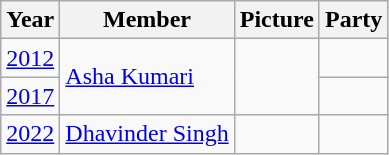<table class="wikitable sortable">
<tr>
<th>Year</th>
<th>Member</th>
<th>Picture</th>
<th colspan="2">Party</th>
</tr>
<tr>
<td><a href='#'>2012</a></td>
<td rowspan=2><a href='#'>Asha Kumari</a></td>
<td rowspan=2></td>
<td></td>
</tr>
<tr>
<td><a href='#'>2017</a></td>
</tr>
<tr>
<td><a href='#'>2022</a></td>
<td><a href='#'>Dhavinder Singh</a></td>
<td></td>
<td></td>
</tr>
</table>
